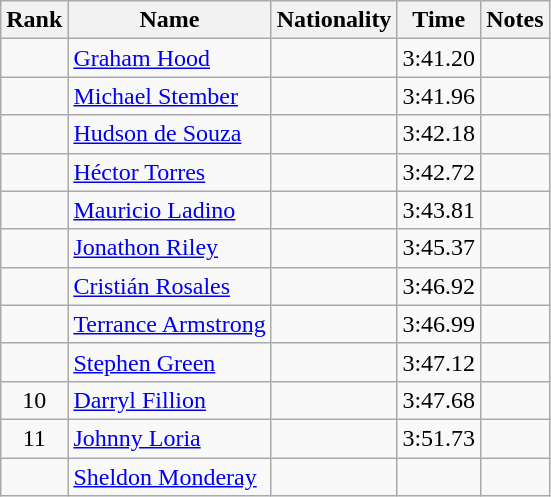<table class="wikitable sortable" style="text-align:center">
<tr>
<th>Rank</th>
<th>Name</th>
<th>Nationality</th>
<th>Time</th>
<th>Notes</th>
</tr>
<tr>
<td></td>
<td align=left><a href='#'>Graham Hood</a></td>
<td align=left></td>
<td>3:41.20</td>
<td></td>
</tr>
<tr>
<td></td>
<td align=left><a href='#'>Michael Stember</a></td>
<td align=left></td>
<td>3:41.96</td>
<td></td>
</tr>
<tr>
<td></td>
<td align=left><a href='#'>Hudson de Souza</a></td>
<td align=left></td>
<td>3:42.18</td>
<td></td>
</tr>
<tr>
<td></td>
<td align=left><a href='#'>Héctor Torres</a></td>
<td align=left></td>
<td>3:42.72</td>
<td></td>
</tr>
<tr>
<td></td>
<td align=left><a href='#'>Mauricio Ladino</a></td>
<td align=left></td>
<td>3:43.81</td>
<td></td>
</tr>
<tr>
<td></td>
<td align=left><a href='#'>Jonathon Riley</a></td>
<td align=left></td>
<td>3:45.37</td>
<td></td>
</tr>
<tr>
<td></td>
<td align=left><a href='#'>Cristián Rosales</a></td>
<td align=left></td>
<td>3:46.92</td>
<td></td>
</tr>
<tr>
<td></td>
<td align=left><a href='#'>Terrance Armstrong</a></td>
<td align=left></td>
<td>3:46.99</td>
<td></td>
</tr>
<tr>
<td></td>
<td align=left><a href='#'>Stephen Green</a></td>
<td align=left></td>
<td>3:47.12</td>
<td></td>
</tr>
<tr>
<td>10</td>
<td align=left><a href='#'>Darryl Fillion</a></td>
<td align=left></td>
<td>3:47.68</td>
<td></td>
</tr>
<tr>
<td>11</td>
<td align=left><a href='#'>Johnny Loria</a></td>
<td align=left></td>
<td>3:51.73</td>
<td></td>
</tr>
<tr>
<td></td>
<td align=left><a href='#'>Sheldon Monderay</a></td>
<td align=left></td>
<td></td>
<td></td>
</tr>
</table>
